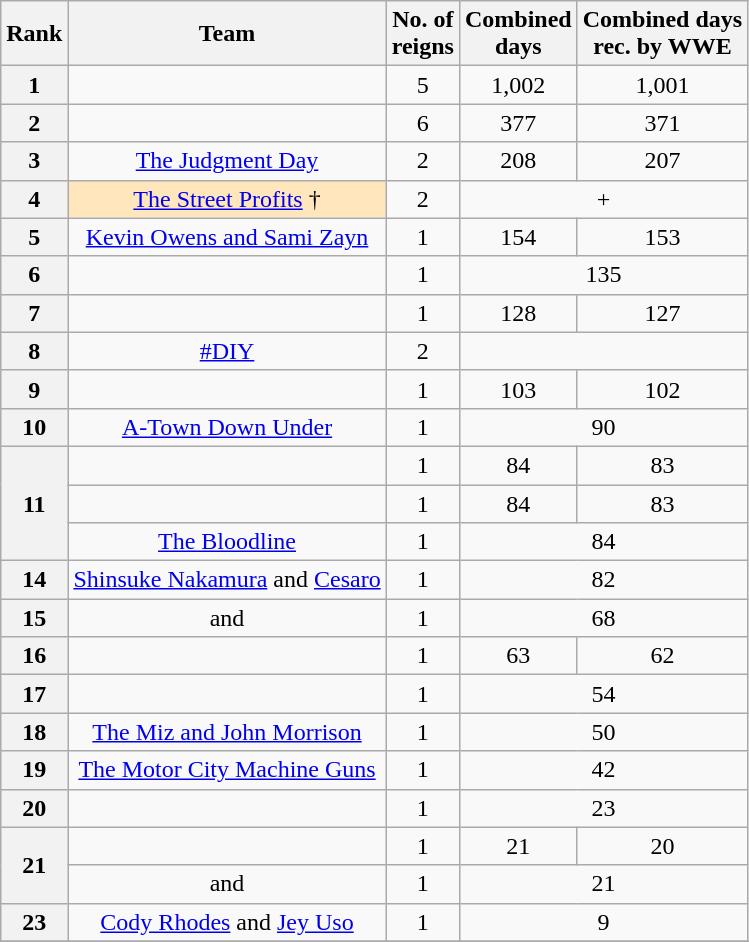<table class="wikitable sortable" style="text-align: center">
<tr>
<th>Rank</th>
<th>Team</th>
<th data-sort-type="number">No. of<br>reigns</th>
<th data-sort-type="number">Combined<br>days</th>
<th data-sort-type="number">Combined days<br>rec. by WWE</th>
</tr>
<tr>
<th>1</th>
<td><br></td>
<td>5</td>
<td>1,002</td>
<td>1,001</td>
</tr>
<tr>
<th>2</th>
<td> <br></td>
<td>6</td>
<td>377</td>
<td>371</td>
</tr>
<tr>
<th>3</th>
<td><a href='#'>The Judgment Day</a><br></td>
<td>2</td>
<td>208</td>
<td>207</td>
</tr>
<tr>
<th>4</th>
<td style="background-color: #ffe6bd"><a href='#'>The Street Profits</a> † <br></td>
<td>2</td>
<td colspan=2>+</td>
</tr>
<tr>
<th>5</th>
<td><a href='#'>Kevin Owens and Sami Zayn</a></td>
<td>1</td>
<td>154</td>
<td>153</td>
</tr>
<tr>
<th>6</th>
<td><br></td>
<td>1</td>
<td colspan=2>135</td>
</tr>
<tr>
<th>7</th>
<td></td>
<td>1</td>
<td>128</td>
<td>127</td>
</tr>
<tr>
<th>8</th>
<td><a href='#'>#DIY</a> <br></td>
<td>2</td>
<td colspan="2"></td>
</tr>
<tr>
<th>9</th>
<td><br></td>
<td>1</td>
<td>103</td>
<td>102</td>
</tr>
<tr>
<th>10</th>
<td><a href='#'>A-Town Down Under</a> <br></td>
<td>1</td>
<td colspan="2">90</td>
</tr>
<tr>
<th rowspan=3>11</th>
<td><br></td>
<td>1</td>
<td>84</td>
<td>83</td>
</tr>
<tr>
<td></td>
<td>1</td>
<td>84</td>
<td>83</td>
</tr>
<tr>
<td><a href='#'>The Bloodline</a><br></td>
<td>1</td>
<td colspan=2>84</td>
</tr>
<tr>
<th>14</th>
<td><a href='#'>Shinsuke Nakamura</a> and <a href='#'>Cesaro</a></td>
<td>1</td>
<td colspan=2>82</td>
</tr>
<tr>
<th>15</th>
<td> and </td>
<td>1</td>
<td colspan=2>68</td>
</tr>
<tr>
<th>16</th>
<td></td>
<td>1</td>
<td>63</td>
<td>62</td>
</tr>
<tr>
<th>17</th>
<td><br></td>
<td>1</td>
<td colspan=2>54</td>
</tr>
<tr>
<th>18</th>
<td><a href='#'>The Miz and John Morrison</a></td>
<td>1</td>
<td colspan=2>50</td>
</tr>
<tr>
<th>19</th>
<td><a href='#'>The Motor City Machine Guns</a> <br></td>
<td>1</td>
<td colspan=2>42</td>
</tr>
<tr>
<th>20</th>
<td><br></td>
<td>1</td>
<td colspan=2>23</td>
</tr>
<tr>
<th rowspan=2>21</th>
<td><br></td>
<td>1</td>
<td>21</td>
<td>20</td>
</tr>
<tr>
<td> and </td>
<td>1</td>
<td colspan=2>21</td>
</tr>
<tr>
<th>23</th>
<td><a href='#'>Cody Rhodes</a> and <a href='#'>Jey Uso</a></td>
<td>1</td>
<td colspan=2>9</td>
</tr>
<tr>
</tr>
</table>
